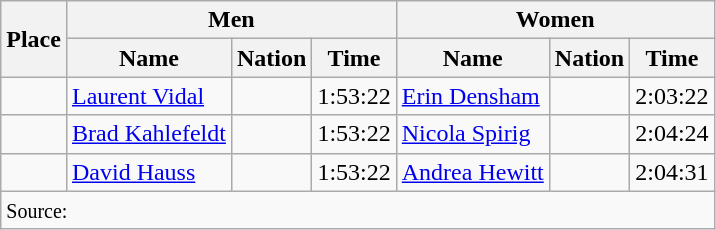<table class="wikitable">
<tr>
<th rowspan="2">Place</th>
<th colspan="3">Men</th>
<th colspan="3">Women</th>
</tr>
<tr>
<th>Name</th>
<th>Nation</th>
<th>Time</th>
<th>Name</th>
<th>Nation</th>
<th>Time</th>
</tr>
<tr>
<td align="center"></td>
<td><a href='#'>Laurent Vidal</a></td>
<td></td>
<td>1:53:22</td>
<td><a href='#'>Erin Densham</a></td>
<td></td>
<td>2:03:22</td>
</tr>
<tr>
<td align="center"></td>
<td><a href='#'>Brad Kahlefeldt</a></td>
<td></td>
<td>1:53:22</td>
<td><a href='#'>Nicola Spirig</a></td>
<td></td>
<td>2:04:24</td>
</tr>
<tr>
<td align="center"></td>
<td><a href='#'>David Hauss</a></td>
<td></td>
<td>1:53:22</td>
<td><a href='#'>Andrea Hewitt</a></td>
<td></td>
<td>2:04:31</td>
</tr>
<tr>
<td colspan="7"><small>Source:</small></td>
</tr>
</table>
